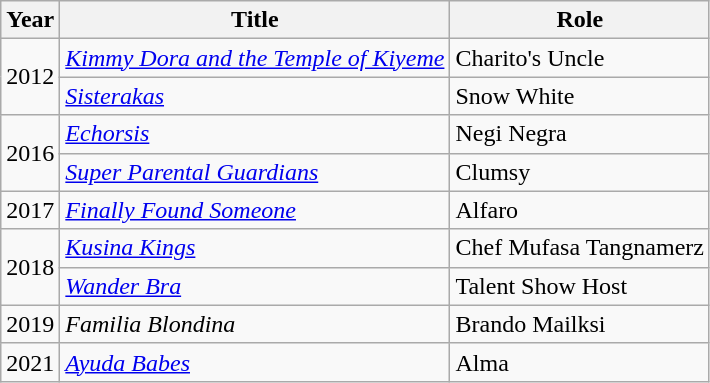<table class="wikitable sortable">
<tr>
<th>Year</th>
<th>Title</th>
<th>Role</th>
</tr>
<tr>
<td rowspan="2">2012</td>
<td><em><a href='#'>Kimmy Dora and the Temple of Kiyeme</a></em></td>
<td>Charito's Uncle</td>
</tr>
<tr>
<td><em><a href='#'>Sisterakas</a></em></td>
<td>Snow White</td>
</tr>
<tr>
<td rowspan="2">2016</td>
<td><em><a href='#'>Echorsis</a></em></td>
<td>Negi Negra</td>
</tr>
<tr>
<td><em><a href='#'>Super Parental Guardians</a></em></td>
<td>Clumsy</td>
</tr>
<tr>
<td>2017</td>
<td><em><a href='#'>Finally Found Someone</a></em></td>
<td>Alfaro</td>
</tr>
<tr>
<td rowspan="2">2018</td>
<td><em><a href='#'>Kusina Kings</a></em></td>
<td>Chef Mufasa Tangnamerz</td>
</tr>
<tr>
<td><em><a href='#'>Wander Bra</a></em></td>
<td>Talent Show Host</td>
</tr>
<tr>
<td>2019</td>
<td><em>Familia Blondina</em></td>
<td>Brando Mailksi</td>
</tr>
<tr>
<td>2021</td>
<td><em><a href='#'>Ayuda Babes</a></em></td>
<td>Alma</td>
</tr>
</table>
